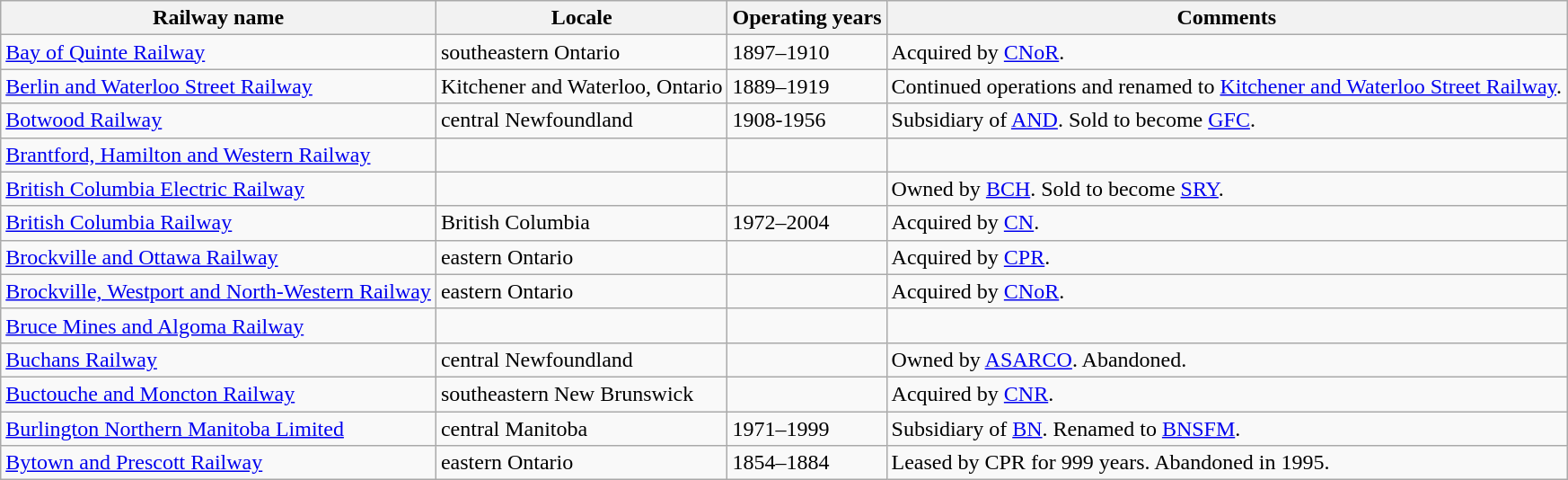<table class="wikitable">
<tr>
<th>Railway name</th>
<th>Locale</th>
<th>Operating years</th>
<th>Comments</th>
</tr>
<tr>
<td><a href='#'>Bay of Quinte Railway</a></td>
<td>southeastern Ontario</td>
<td>1897–1910</td>
<td>Acquired by <a href='#'>CNoR</a>.</td>
</tr>
<tr>
<td><a href='#'>Berlin and Waterloo Street Railway</a></td>
<td>Kitchener and Waterloo, Ontario</td>
<td>1889–1919</td>
<td>Continued operations and renamed to <a href='#'>Kitchener and Waterloo Street Railway</a>.</td>
</tr>
<tr>
<td><a href='#'>Botwood Railway</a></td>
<td>central Newfoundland</td>
<td>1908-1956</td>
<td>Subsidiary of <a href='#'>AND</a>.  Sold to become <a href='#'>GFC</a>.</td>
</tr>
<tr>
<td><a href='#'>Brantford, Hamilton and Western Railway</a></td>
<td></td>
<td></td>
<td></td>
</tr>
<tr>
<td><a href='#'>British Columbia Electric Railway</a></td>
<td></td>
<td></td>
<td>Owned by <a href='#'>BCH</a>.  Sold to become <a href='#'>SRY</a>.</td>
</tr>
<tr>
<td><a href='#'>British Columbia Railway</a></td>
<td>British Columbia</td>
<td>1972–2004</td>
<td>Acquired by <a href='#'>CN</a>.</td>
</tr>
<tr>
<td><a href='#'>Brockville and Ottawa Railway</a></td>
<td>eastern Ontario</td>
<td></td>
<td>Acquired by <a href='#'>CPR</a>.</td>
</tr>
<tr>
<td><a href='#'>Brockville, Westport and North-Western Railway</a></td>
<td>eastern Ontario</td>
<td></td>
<td>Acquired by <a href='#'>CNoR</a>.</td>
</tr>
<tr>
<td><a href='#'>Bruce Mines and Algoma Railway</a></td>
<td></td>
<td></td>
<td></td>
</tr>
<tr>
<td><a href='#'>Buchans Railway</a></td>
<td>central Newfoundland</td>
<td></td>
<td>Owned by <a href='#'>ASARCO</a>.  Abandoned.</td>
</tr>
<tr>
<td><a href='#'>Buctouche and Moncton Railway</a></td>
<td>southeastern New Brunswick</td>
<td></td>
<td>Acquired by <a href='#'>CNR</a>.</td>
</tr>
<tr>
<td><a href='#'>Burlington Northern Manitoba Limited</a></td>
<td>central Manitoba</td>
<td>1971–1999</td>
<td>Subsidiary of <a href='#'>BN</a>.  Renamed to <a href='#'>BNSFM</a>.</td>
</tr>
<tr>
<td><a href='#'>Bytown and Prescott Railway</a></td>
<td>eastern Ontario</td>
<td>1854–1884</td>
<td>Leased by CPR for 999 years. Abandoned in 1995.</td>
</tr>
</table>
